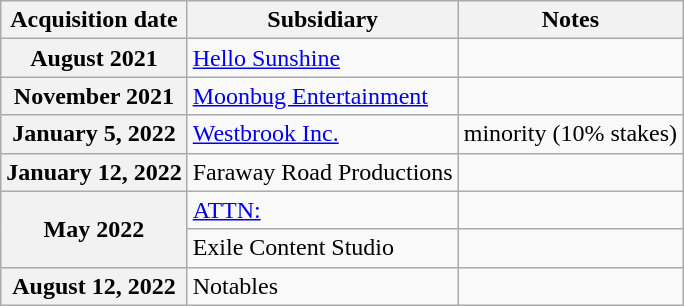<table class="wikitable">
<tr>
<th>Acquisition date</th>
<th>Subsidiary</th>
<th>Notes</th>
</tr>
<tr>
<th>August 2021</th>
<td><a href='#'>Hello Sunshine</a></td>
<td></td>
</tr>
<tr>
<th>November 2021</th>
<td><a href='#'>Moonbug Entertainment</a></td>
</tr>
<tr>
<th>January 5, 2022</th>
<td><a href='#'>Westbrook Inc.</a></td>
<td>minority (10% stakes)</td>
</tr>
<tr>
<th>January 12, 2022</th>
<td>Faraway Road Productions</td>
<td></td>
</tr>
<tr>
<th rowspan=2>May 2022</th>
<td><a href='#'>ATTN:</a></td>
<td></td>
</tr>
<tr>
<td>Exile Content Studio</td>
<td></td>
</tr>
<tr>
<th>August 12, 2022</th>
<td>Notables</td>
<td></td>
</tr>
</table>
